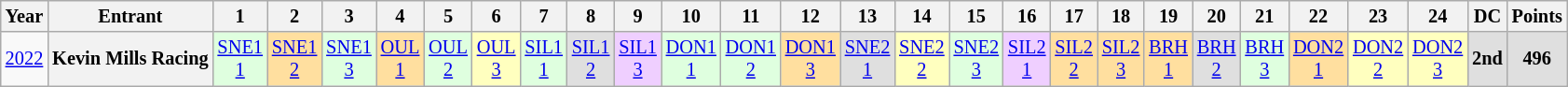<table class="wikitable" style="text-align:center; font-size:85%">
<tr>
<th>Year</th>
<th>Entrant</th>
<th>1</th>
<th>2</th>
<th>3</th>
<th>4</th>
<th>5</th>
<th>6</th>
<th>7</th>
<th>8</th>
<th>9</th>
<th>10</th>
<th>11</th>
<th>12</th>
<th>13</th>
<th>14</th>
<th>15</th>
<th>16</th>
<th>17</th>
<th>18</th>
<th>19</th>
<th>20</th>
<th>21</th>
<th>22</th>
<th>23</th>
<th>24</th>
<th>DC</th>
<th>Points</th>
</tr>
<tr>
<td><a href='#'>2022</a></td>
<th nowrap>Kevin Mills Racing</th>
<td style="background:#DFFFDF;"><a href='#'>SNE1<br>1</a><br></td>
<td style="background:#FFDF9F;"><a href='#'>SNE1<br>2</a><br></td>
<td style="background:#DFFFDF;"><a href='#'>SNE1<br>3</a><br></td>
<td style="background:#FFDF9F;"><a href='#'>OUL<br>1</a><br></td>
<td style="background:#DFFFDF;"><a href='#'>OUL<br>2</a><br></td>
<td style="background:#FFFFBF;"><a href='#'>OUL<br>3</a><br></td>
<td style="background:#DFFFDF;"><a href='#'>SIL1<br>1</a><br></td>
<td style="background:#DFDFDF;"><a href='#'>SIL1<br>2</a><br></td>
<td style="background:#EFCFFF;"><a href='#'>SIL1<br>3</a><br></td>
<td style="background:#DFFFDF;"><a href='#'>DON1<br>1</a><br></td>
<td style="background:#DFFFDF;"><a href='#'>DON1<br>2</a><br></td>
<td style="background:#FFDF9F;"><a href='#'>DON1<br>3</a><br></td>
<td style="background:#DFDFDF;"><a href='#'>SNE2<br>1</a><br></td>
<td style="background:#FFFFBF;"><a href='#'>SNE2<br>2</a><br></td>
<td style="background:#DFFFDF;"><a href='#'>SNE2<br>3</a><br></td>
<td style="background:#EFCFFF;"><a href='#'>SIL2<br>1</a><br></td>
<td style="background:#FFDF9F;"><a href='#'>SIL2<br>2</a><br></td>
<td style="background:#FFDF9F;"><a href='#'>SIL2<br>3</a><br></td>
<td style="background:#FFDF9F;"><a href='#'>BRH<br>1</a><br></td>
<td style="background:#DFDFDF;"><a href='#'>BRH<br>2</a><br></td>
<td style="background:#DFFFDF;"><a href='#'>BRH<br>3</a><br></td>
<td style="background:#FFDF9F;"><a href='#'>DON2<br>1</a><br></td>
<td style="background:#FFFFBF;"><a href='#'>DON2<br>2</a><br></td>
<td style="background:#FFFFBF;"><a href='#'>DON2<br>3</a><br></td>
<th style="background:#DFDFDF">2nd</th>
<th style="background:#DFDFDF">496</th>
</tr>
</table>
